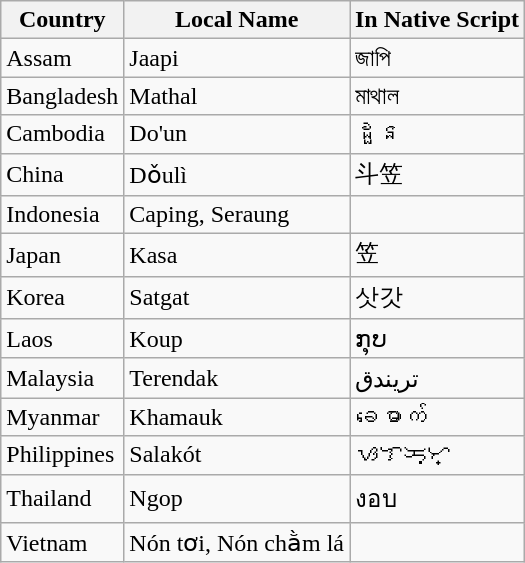<table class="wikitable">
<tr>
<th>Country</th>
<th>Local Name</th>
<th>In Native Script</th>
</tr>
<tr>
<td>Assam</td>
<td>Jaapi</td>
<td>জাপি</td>
</tr>
<tr>
<td>Bangladesh</td>
<td>Mathal</td>
<td>মাথাল</td>
</tr>
<tr>
<td>Cambodia</td>
<td>Do'un</td>
<td>ដួន</td>
</tr>
<tr>
<td>China</td>
<td>Dǒulì</td>
<td>斗笠</td>
</tr>
<tr>
<td>Indonesia</td>
<td>Caping, Seraung</td>
<td></td>
</tr>
<tr>
<td>Japan</td>
<td>Kasa</td>
<td>笠</td>
</tr>
<tr>
<td>Korea</td>
<td>Satgat</td>
<td>삿갓</td>
</tr>
<tr>
<td>Laos</td>
<td>Koup</td>
<td>ກຸບ</td>
</tr>
<tr>
<td>Malaysia</td>
<td>Terendak</td>
<td>تريندق‎</td>
</tr>
<tr>
<td>Myanmar</td>
<td>Khamauk</td>
<td>ခမောက်</td>
</tr>
<tr>
<td>Philippines</td>
<td>Salakót</td>
<td>ᜐᜎᜃᜓᜆ᜔</td>
</tr>
<tr>
<td>Thailand</td>
<td>Ngop</td>
<td>งอบ</td>
</tr>
<tr>
<td>Vietnam</td>
<td>Nón tơi, Nón chằm lá</td>
<td></td>
</tr>
</table>
